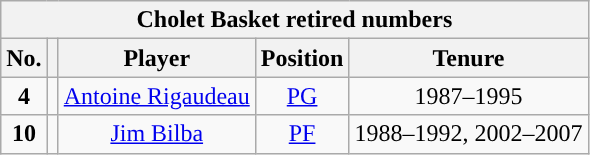<table class="wikitable" style="text-align:center">
<tr>
<th colspan="5">Cholet Basket retired numbers</th>
</tr>
<tr>
<th>No.</th>
<th></th>
<th>Player</th>
<th>Position</th>
<th>Tenure</th>
</tr>
<tr>
<td><strong>4</strong></td>
<td></td>
<td><a href='#'>Antoine Rigaudeau</a></td>
<td><a href='#'>PG</a></td>
<td>1987–1995</td>
</tr>
<tr>
<td><strong>10</strong></td>
<td></td>
<td><a href='#'>Jim Bilba</a></td>
<td><a href='#'>PF</a></td>
<td>1988–1992, 2002–2007</td>
</tr>
</table>
